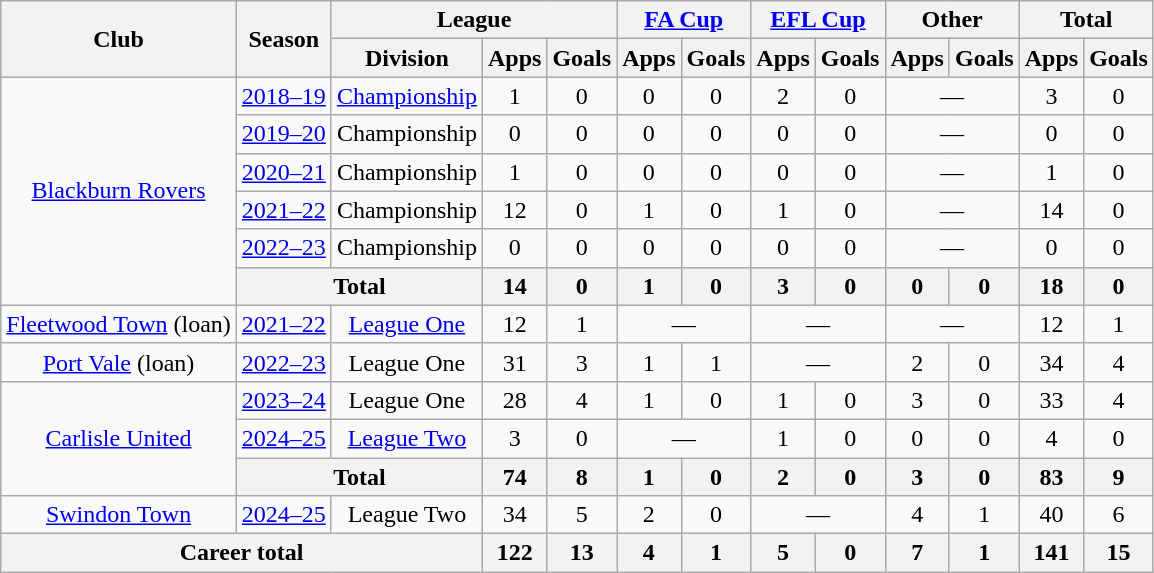<table class="wikitable" style="text-align: center;">
<tr>
<th rowspan="2">Club</th>
<th rowspan="2">Season</th>
<th colspan="3">League</th>
<th colspan="2"><a href='#'>FA Cup</a></th>
<th colspan="2"><a href='#'>EFL Cup</a></th>
<th colspan="2">Other</th>
<th colspan="2">Total</th>
</tr>
<tr>
<th>Division</th>
<th>Apps</th>
<th>Goals</th>
<th>Apps</th>
<th>Goals</th>
<th>Apps</th>
<th>Goals</th>
<th>Apps</th>
<th>Goals</th>
<th>Apps</th>
<th>Goals</th>
</tr>
<tr>
<td rowspan="6"><a href='#'>Blackburn Rovers</a></td>
<td><a href='#'>2018–19</a></td>
<td><a href='#'>Championship</a></td>
<td>1</td>
<td>0</td>
<td>0</td>
<td>0</td>
<td>2</td>
<td>0</td>
<td colspan=2>—</td>
<td>3</td>
<td>0</td>
</tr>
<tr>
<td><a href='#'>2019–20</a></td>
<td>Championship</td>
<td>0</td>
<td>0</td>
<td>0</td>
<td>0</td>
<td>0</td>
<td>0</td>
<td colspan=2>—</td>
<td>0</td>
<td>0</td>
</tr>
<tr>
<td><a href='#'>2020–21</a></td>
<td>Championship</td>
<td>1</td>
<td>0</td>
<td>0</td>
<td>0</td>
<td>0</td>
<td>0</td>
<td colspan=2>—</td>
<td>1</td>
<td>0</td>
</tr>
<tr>
<td><a href='#'>2021–22</a></td>
<td>Championship</td>
<td>12</td>
<td>0</td>
<td>1</td>
<td>0</td>
<td>1</td>
<td>0</td>
<td colspan=2>—</td>
<td>14</td>
<td>0</td>
</tr>
<tr>
<td><a href='#'>2022–23</a></td>
<td>Championship</td>
<td>0</td>
<td>0</td>
<td>0</td>
<td>0</td>
<td>0</td>
<td>0</td>
<td colspan=2>—</td>
<td>0</td>
<td>0</td>
</tr>
<tr>
<th colspan=2>Total</th>
<th>14</th>
<th>0</th>
<th>1</th>
<th>0</th>
<th>3</th>
<th>0</th>
<th>0</th>
<th>0</th>
<th>18</th>
<th>0</th>
</tr>
<tr>
<td><a href='#'>Fleetwood Town</a> (loan)</td>
<td><a href='#'>2021–22</a></td>
<td><a href='#'>League One</a></td>
<td>12</td>
<td>1</td>
<td colspan=2>—</td>
<td colspan=2>—</td>
<td colspan=2>—</td>
<td>12</td>
<td>1</td>
</tr>
<tr>
<td><a href='#'>Port Vale</a> (loan)</td>
<td><a href='#'>2022–23</a></td>
<td>League One</td>
<td>31</td>
<td>3</td>
<td>1</td>
<td>1</td>
<td colspan=2>—</td>
<td>2</td>
<td>0</td>
<td>34</td>
<td>4</td>
</tr>
<tr>
<td rowspan=3><a href='#'>Carlisle United</a></td>
<td><a href='#'>2023–24</a></td>
<td>League One</td>
<td>28</td>
<td>4</td>
<td>1</td>
<td>0</td>
<td>1</td>
<td>0</td>
<td>3</td>
<td>0</td>
<td>33</td>
<td>4</td>
</tr>
<tr>
<td><a href='#'>2024–25</a></td>
<td><a href='#'>League Two</a></td>
<td>3</td>
<td>0</td>
<td colspan=2>—</td>
<td>1</td>
<td>0</td>
<td>0</td>
<td>0</td>
<td>4</td>
<td>0</td>
</tr>
<tr>
<th colspan="2">Total</th>
<th>74</th>
<th>8</th>
<th>1</th>
<th>0</th>
<th>2</th>
<th>0</th>
<th>3</th>
<th>0</th>
<th>83</th>
<th>9</th>
</tr>
<tr>
<td><a href='#'>Swindon Town</a></td>
<td><a href='#'>2024–25</a></td>
<td>League Two</td>
<td>34</td>
<td>5</td>
<td>2</td>
<td>0</td>
<td colspan=2>—</td>
<td>4</td>
<td>1</td>
<td>40</td>
<td>6</td>
</tr>
<tr>
<th colspan="3">Career total</th>
<th>122</th>
<th>13</th>
<th>4</th>
<th>1</th>
<th>5</th>
<th>0</th>
<th>7</th>
<th>1</th>
<th>141</th>
<th>15</th>
</tr>
</table>
